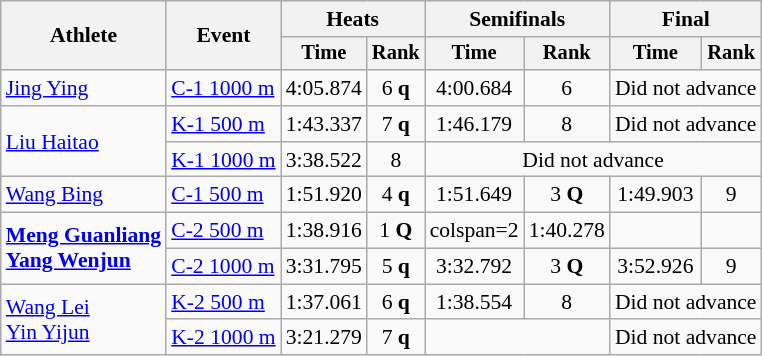<table class="wikitable" style="font-size:90%">
<tr>
<th rowspan=2>Athlete</th>
<th rowspan=2>Event</th>
<th colspan=2>Heats</th>
<th colspan=2>Semifinals</th>
<th colspan=2>Final</th>
</tr>
<tr style="font-size:95%">
<th>Time</th>
<th>Rank</th>
<th>Time</th>
<th>Rank</th>
<th>Time</th>
<th>Rank</th>
</tr>
<tr align=center>
<td align=left><a href='#'>Jing Ying</a></td>
<td align=left><a href='#'>C-1 1000 m</a></td>
<td>4:05.874</td>
<td>6 <strong>q</strong></td>
<td>4:00.684</td>
<td>6</td>
<td colspan=2>Did not advance</td>
</tr>
<tr align=center>
<td style="text-align:left;" rowspan="2"><a href='#'>Liu Haitao</a></td>
<td align=left><a href='#'>K-1 500 m</a></td>
<td>1:43.337</td>
<td>7 <strong>q</strong></td>
<td>1:46.179</td>
<td>8</td>
<td colspan=2>Did not advance</td>
</tr>
<tr align=center>
<td align=left><a href='#'>K-1 1000 m</a></td>
<td>3:38.522</td>
<td>8</td>
<td colspan=4>Did not advance</td>
</tr>
<tr align=center>
<td align=left><a href='#'>Wang Bing</a></td>
<td align=left><a href='#'>C-1 500 m</a></td>
<td>1:51.920</td>
<td>4 <strong>q</strong></td>
<td>1:51.649</td>
<td>3 <strong>Q</strong></td>
<td>1:49.903</td>
<td>9</td>
</tr>
<tr align=center>
<td style="text-align:left;" rowspan="2"><strong><a href='#'>Meng Guanliang</a><br><a href='#'>Yang Wenjun</a></strong></td>
<td align=left><a href='#'>C-2 500 m</a></td>
<td>1:38.916</td>
<td>1 <strong>Q</strong></td>
<td>colspan=2 </td>
<td>1:40.278</td>
<td></td>
</tr>
<tr align=center>
<td align=left><a href='#'>C-2 1000 m</a></td>
<td>3:31.795</td>
<td>5 <strong>q</strong></td>
<td>3:32.792</td>
<td>3 <strong>Q</strong></td>
<td>3:52.926</td>
<td>9</td>
</tr>
<tr align=center>
<td style="text-align:left;" rowspan="2"><a href='#'>Wang Lei</a><br><a href='#'>Yin Yijun</a></td>
<td align=left><a href='#'>K-2 500 m</a></td>
<td>1:37.061</td>
<td>6 <strong>q</strong></td>
<td>1:38.554</td>
<td>8</td>
<td colspan=2>Did not advance</td>
</tr>
<tr align=center>
<td align=left><a href='#'>K-2 1000 m</a></td>
<td>3:21.279</td>
<td>7 <strong>q</strong></td>
<td colspan=2></td>
<td colspan=2>Did not advance</td>
</tr>
</table>
